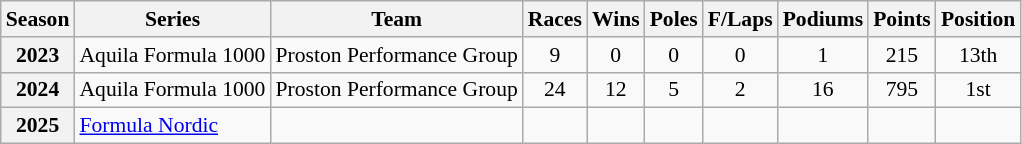<table class="wikitable" style="font-size: 90%; text-align:center">
<tr>
<th>Season</th>
<th>Series</th>
<th>Team</th>
<th>Races</th>
<th>Wins</th>
<th>Poles</th>
<th>F/Laps</th>
<th>Podiums</th>
<th>Points</th>
<th>Position</th>
</tr>
<tr>
<th>2023</th>
<td align="left">Aquila Formula 1000</td>
<td align=left>Proston Performance Group</td>
<td>9</td>
<td>0</td>
<td>0</td>
<td>0</td>
<td>1</td>
<td>215</td>
<td>13th</td>
</tr>
<tr>
<th>2024</th>
<td align=left>Aquila Formula 1000</td>
<td align=left>Proston Performance Group</td>
<td>24</td>
<td>12</td>
<td>5</td>
<td>2</td>
<td>16</td>
<td>795</td>
<td>1st</td>
</tr>
<tr>
<th>2025</th>
<td align=left><a href='#'>Formula Nordic</a></td>
<td></td>
<td></td>
<td></td>
<td></td>
<td></td>
<td></td>
<td></td>
<td></td>
</tr>
</table>
